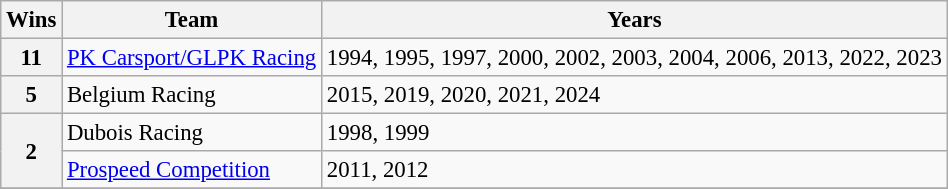<table class="wikitable" style="font-size: 95%;">
<tr>
<th>Wins</th>
<th>Team</th>
<th>Years</th>
</tr>
<tr>
<th>11</th>
<td> <a href='#'>PK Carsport/GLPK Racing</a></td>
<td>1994, 1995, 1997, 2000, 2002, 2003, 2004, 2006, 2013, 2022, 2023</td>
</tr>
<tr>
<th>5</th>
<td> Belgium Racing</td>
<td>2015, 2019, 2020, 2021, 2024</td>
</tr>
<tr>
<th rowspan="2">2</th>
<td> Dubois Racing</td>
<td>1998, 1999</td>
</tr>
<tr>
<td> <a href='#'>Prospeed Competition</a></td>
<td>2011, 2012</td>
</tr>
<tr>
</tr>
</table>
